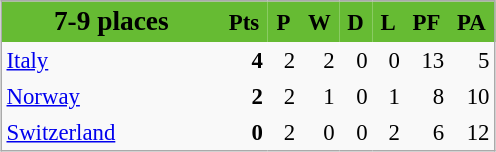<table align=center cellpadding="3" cellspacing="0" style="background: #f9f9f9; border: 1px #aaa solid; border-collapse: collapse; font-size: 95%;" width=330>
<tr style="background:#66bb33;">
<th width=34% style=font-size:120%><strong>7-9 places</strong></th>
<th width=5%>Pts</th>
<th width=5%>P</th>
<th width=5%>W</th>
<th width=5%>D</th>
<th width=5%>L</th>
<th width=5%>PF</th>
<th width=5%>PA</th>
</tr>
<tr align=right>
<td align=left> <a href='#'>Italy</a></td>
<td><strong>4</strong></td>
<td>2</td>
<td>2</td>
<td>0</td>
<td>0</td>
<td>13</td>
<td>5</td>
</tr>
<tr align=right>
<td align=left> <a href='#'>Norway</a></td>
<td><strong>2</strong></td>
<td>2</td>
<td>1</td>
<td>0</td>
<td>1</td>
<td>8</td>
<td>10</td>
</tr>
<tr align=right>
<td align=left> <a href='#'>Switzerland</a></td>
<td><strong>0</strong></td>
<td>2</td>
<td>0</td>
<td>0</td>
<td>2</td>
<td>6</td>
<td>12</td>
</tr>
</table>
